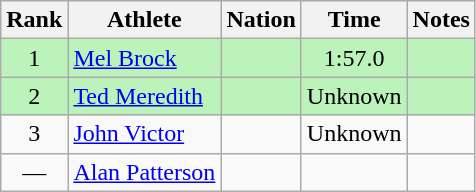<table class="wikitable sortable" style="text-align:center">
<tr>
<th>Rank</th>
<th>Athlete</th>
<th>Nation</th>
<th>Time</th>
<th>Notes</th>
</tr>
<tr bgcolor=bbf3bb>
<td>1</td>
<td align=left><a href='#'>Mel Brock</a></td>
<td align=left></td>
<td>1:57.0</td>
<td></td>
</tr>
<tr bgcolor=bbf3bb>
<td>2</td>
<td align=left><a href='#'>Ted Meredith</a></td>
<td align=left></td>
<td data-sort-value=2:00.0>Unknown</td>
<td></td>
</tr>
<tr>
<td>3</td>
<td align=left><a href='#'>John Victor</a></td>
<td align=left></td>
<td data-sort-value=3:00.0>Unknown</td>
<td></td>
</tr>
<tr>
<td data-sort-value=4>—</td>
<td align=left><a href='#'>Alan Patterson</a></td>
<td align=left></td>
<td></td>
<td></td>
</tr>
</table>
